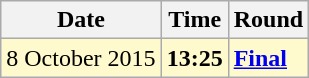<table class="wikitable">
<tr>
<th>Date</th>
<th>Time</th>
<th>Round</th>
</tr>
<tr style=background:lemonchiffon>
<td>8 October 2015</td>
<td><strong>13:25</strong></td>
<td><strong><a href='#'>Final</a></strong></td>
</tr>
</table>
